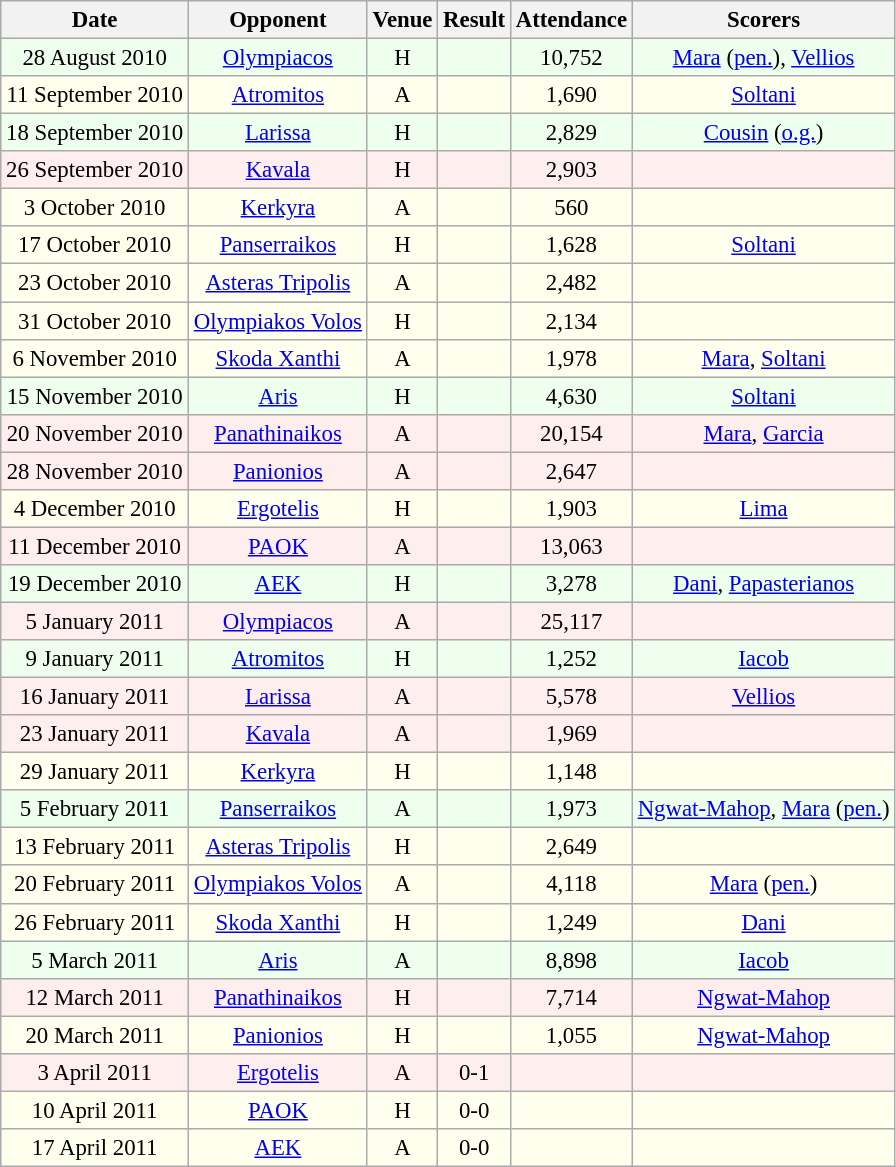<table class="wikitable sortable" style="font-size:95%; text-align:center">
<tr>
<th>Date</th>
<th>Opponent</th>
<th>Venue</th>
<th>Result</th>
<th>Attendance</th>
<th>Scorers</th>
</tr>
<tr style="background:#efe;">
<td>28 August 2010</td>
<td><a href='#'>Olympiacos</a></td>
<td>H</td>
<td></td>
<td>10,752</td>
<td><a href='#'>Mara</a> (<a href='#'>pen.</a>), <a href='#'>Vellios</a></td>
</tr>
<tr style="background:#ffe;">
<td>11 September 2010</td>
<td><a href='#'>Atromitos</a></td>
<td>A</td>
<td></td>
<td>1,690</td>
<td><a href='#'>Soltani</a></td>
</tr>
<tr style="background:#efe;">
<td>18 September 2010</td>
<td><a href='#'>Larissa</a></td>
<td>H</td>
<td></td>
<td>2,829</td>
<td><a href='#'>Cousin</a> (<a href='#'>o.g.</a>)</td>
</tr>
<tr style="background:#fee;">
<td>26 September 2010</td>
<td><a href='#'>Kavala</a></td>
<td>H</td>
<td></td>
<td>2,903</td>
<td></td>
</tr>
<tr style="background:#ffe;">
<td>3 October 2010</td>
<td><a href='#'>Kerkyra</a></td>
<td>A</td>
<td></td>
<td>560</td>
<td></td>
</tr>
<tr style="background:#ffe;">
<td>17 October 2010</td>
<td><a href='#'>Panserraikos</a></td>
<td>H</td>
<td></td>
<td>1,628</td>
<td><a href='#'>Soltani</a></td>
</tr>
<tr style="background:#ffe;">
<td>23 October 2010</td>
<td><a href='#'>Asteras Tripolis</a></td>
<td>A</td>
<td></td>
<td>2,482</td>
<td></td>
</tr>
<tr style="background:#ffe;">
<td>31 October 2010</td>
<td><a href='#'>Olympiakos Volos</a></td>
<td>H</td>
<td></td>
<td>2,134</td>
<td></td>
</tr>
<tr style="background:#ffe;">
<td>6 November 2010</td>
<td><a href='#'>Skoda Xanthi</a></td>
<td>A</td>
<td></td>
<td>1,978</td>
<td><a href='#'>Mara</a>, <a href='#'>Soltani</a></td>
</tr>
<tr style="background:#efe;">
<td>15 November 2010</td>
<td><a href='#'>Aris</a></td>
<td>H</td>
<td></td>
<td>4,630</td>
<td><a href='#'>Soltani</a></td>
</tr>
<tr style="background:#fee;">
<td>20 November 2010</td>
<td><a href='#'>Panathinaikos</a></td>
<td>A</td>
<td></td>
<td>20,154</td>
<td><a href='#'>Mara</a>, <a href='#'>Garcia</a></td>
</tr>
<tr style="background:#fee;">
<td>28 November 2010</td>
<td><a href='#'>Panionios</a></td>
<td>A</td>
<td></td>
<td>2,647</td>
<td></td>
</tr>
<tr style="background:#ffe;">
<td>4 December 2010</td>
<td><a href='#'>Ergotelis</a></td>
<td>H</td>
<td></td>
<td>1,903</td>
<td><a href='#'>Lima</a></td>
</tr>
<tr style="background:#fee;">
<td>11 December 2010</td>
<td><a href='#'>PAOK</a></td>
<td>A</td>
<td></td>
<td>13,063</td>
<td></td>
</tr>
<tr style="background:#efe;">
<td>19 December 2010</td>
<td><a href='#'>AEK</a></td>
<td>H</td>
<td></td>
<td>3,278</td>
<td><a href='#'>Dani</a>, <a href='#'>Papasterianos</a></td>
</tr>
<tr style="background:#fee;">
<td>5 January 2011</td>
<td><a href='#'>Olympiacos</a></td>
<td>A</td>
<td></td>
<td>25,117</td>
<td></td>
</tr>
<tr style="background:#efe;">
<td>9 January 2011</td>
<td><a href='#'>Atromitos</a></td>
<td>H</td>
<td></td>
<td>1,252</td>
<td><a href='#'>Iacob</a></td>
</tr>
<tr style="background:#fee;">
<td>16 January 2011</td>
<td><a href='#'>Larissa</a></td>
<td>A</td>
<td></td>
<td>5,578</td>
<td><a href='#'>Vellios</a></td>
</tr>
<tr style="background:#fee;">
<td>23 January 2011</td>
<td><a href='#'>Kavala</a></td>
<td>A</td>
<td></td>
<td>1,969</td>
<td></td>
</tr>
<tr style="background:#ffe;">
<td>29 January 2011</td>
<td><a href='#'>Kerkyra</a></td>
<td>H</td>
<td></td>
<td>1,148</td>
<td></td>
</tr>
<tr style="background:#efe;">
<td>5 February 2011</td>
<td><a href='#'>Panserraikos</a></td>
<td>A</td>
<td></td>
<td>1,973</td>
<td><a href='#'>Ngwat-Mahop</a>, <a href='#'>Mara</a> (<a href='#'>pen.</a>)</td>
</tr>
<tr style="background:#ffe;">
<td>13 February 2011</td>
<td><a href='#'>Asteras Tripolis</a></td>
<td>H</td>
<td></td>
<td>2,649</td>
<td></td>
</tr>
<tr style="background:#ffe;">
<td>20 February 2011</td>
<td><a href='#'>Olympiakos Volos</a></td>
<td>A</td>
<td></td>
<td>4,118</td>
<td><a href='#'>Mara</a> (<a href='#'>pen.</a>)</td>
</tr>
<tr style="background:#ffe;">
<td>26 February 2011</td>
<td><a href='#'>Skoda Xanthi</a></td>
<td>H</td>
<td></td>
<td>1,249</td>
<td><a href='#'>Dani</a></td>
</tr>
<tr style="background:#efe;">
<td>5 March 2011</td>
<td><a href='#'>Aris</a></td>
<td>A</td>
<td></td>
<td>8,898</td>
<td><a href='#'>Iacob</a></td>
</tr>
<tr style="background:#fee;">
<td>12 March 2011</td>
<td><a href='#'>Panathinaikos</a></td>
<td>H</td>
<td></td>
<td>7,714</td>
<td><a href='#'>Ngwat-Mahop</a></td>
</tr>
<tr style="background:#ffe;">
<td>20 March 2011</td>
<td><a href='#'>Panionios</a></td>
<td>H</td>
<td></td>
<td>1,055</td>
<td><a href='#'>Ngwat-Mahop</a></td>
</tr>
<tr style="background:#fee;">
<td>3 April 2011</td>
<td><a href='#'>Ergotelis</a></td>
<td>A</td>
<td>0-1</td>
<td></td>
<td></td>
</tr>
<tr style="background:#ffe;">
<td>10 April 2011</td>
<td><a href='#'>PAOK</a></td>
<td>H</td>
<td>0-0</td>
<td></td>
<td></td>
</tr>
<tr style="background:#ffe;">
<td>17 April 2011</td>
<td><a href='#'>AEK</a></td>
<td>A</td>
<td>0-0</td>
<td></td>
<td></td>
</tr>
</table>
